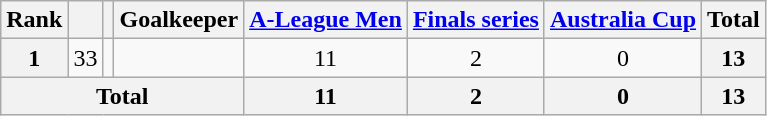<table class="wikitable" style="text-align:center">
<tr>
<th>Rank</th>
<th></th>
<th></th>
<th>Goalkeeper</th>
<th><a href='#'>A-League Men</a></th>
<th><a href='#'>Finals series</a></th>
<th><a href='#'>Australia Cup</a></th>
<th>Total</th>
</tr>
<tr>
<th>1</th>
<td>33</td>
<td></td>
<td align="left"></td>
<td>11</td>
<td>2</td>
<td>0</td>
<th>13</th>
</tr>
<tr>
<th colspan="4">Total</th>
<th>11</th>
<th>2</th>
<th>0</th>
<th>13</th>
</tr>
</table>
